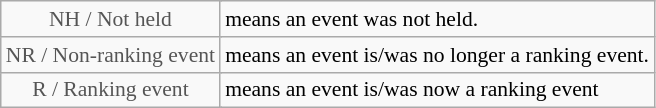<table class="wikitable" style="font-size:90%">
<tr>
<td align=center style="color:#555555;" colspan=4>NH / Not held</td>
<td>means an event was not held.</td>
</tr>
<tr>
<td align=center style="color:#555555;" colspan=4>NR / Non-ranking event</td>
<td>means an event is/was no longer a ranking event.</td>
</tr>
<tr>
<td align=center style="color:#555555;" colspan=4>R / Ranking event</td>
<td>means an event is/was now a ranking event</td>
</tr>
</table>
